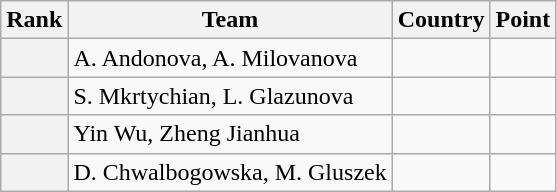<table class="wikitable sortable">
<tr>
<th>Rank</th>
<th>Team</th>
<th>Country</th>
<th>Point</th>
</tr>
<tr>
<th></th>
<td>A. Andonova, A. Milovanova</td>
<td></td>
<td></td>
</tr>
<tr>
<th></th>
<td>S. Mkrtychian, L. Glazunova</td>
<td></td>
<td></td>
</tr>
<tr>
<th></th>
<td>Yin Wu, Zheng Jianhua</td>
<td></td>
<td></td>
</tr>
<tr>
<th></th>
<td>D. Chwalbogowska, M. Gluszek</td>
<td></td>
<td></td>
</tr>
</table>
